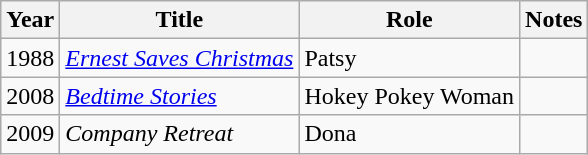<table class="wikitable sortable">
<tr>
<th>Year</th>
<th>Title</th>
<th>Role</th>
<th>Notes</th>
</tr>
<tr>
<td>1988</td>
<td><em><a href='#'>Ernest Saves Christmas</a></em></td>
<td>Patsy</td>
<td></td>
</tr>
<tr>
<td>2008</td>
<td><a href='#'><em>Bedtime Stories</em></a></td>
<td>Hokey Pokey Woman</td>
<td></td>
</tr>
<tr>
<td>2009</td>
<td><em>Company Retreat</em></td>
<td>Dona</td>
<td></td>
</tr>
</table>
